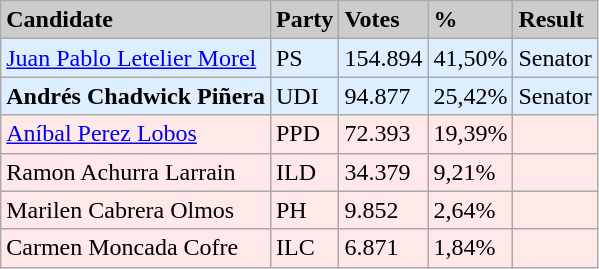<table class="wikitable">
<tr>
<td bgcolor=#cccccc><strong>Candidate</strong></td>
<td bgcolor=#cccccc><strong>Party</strong></td>
<td bgcolor=#cccccc><strong>Votes</strong></td>
<td bgcolor=#cccccc><strong>%</strong></td>
<td bgcolor=#cccccc><strong>Result</strong></td>
</tr>
<tr>
<td bgcolor=#DDEEFF><a href='#'>Juan Pablo Letelier Morel</a></td>
<td bgcolor=#DDEEFF>PS</td>
<td bgcolor=#DDEEFF>154.894</td>
<td bgcolor=#DDEEFF>41,50%</td>
<td bgcolor=#DDEEFF>Senator</td>
</tr>
<tr>
<td bgcolor=#DDEEFF><strong>Andrés Chadwick Piñera</strong></td>
<td bgcolor=#DDEEFF>UDI</td>
<td bgcolor=#DDEEFF>94.877</td>
<td bgcolor=#DDEEFF>25,42%</td>
<td bgcolor=#DDEEFF>Senator</td>
</tr>
<tr>
<td bgcolor=#FFE8E8><a href='#'>Aníbal Perez Lobos</a></td>
<td bgcolor=#FFE8E8>PPD</td>
<td bgcolor=#FFE8E8>72.393</td>
<td bgcolor=#FFE8E8>19,39%</td>
<td bgcolor=#FFE8E8></td>
</tr>
<tr>
<td bgcolor=#FFE8E8>Ramon Achurra Larrain</td>
<td bgcolor=#FFE8E8>ILD</td>
<td bgcolor=#FFE8E8>34.379</td>
<td bgcolor=#FFE8E8>9,21%</td>
<td bgcolor=#FFE8E8></td>
</tr>
<tr>
<td bgcolor=#FFE8E8>Marilen Cabrera Olmos</td>
<td bgcolor=#FFE8E8>PH</td>
<td bgcolor=#FFE8E8>9.852</td>
<td bgcolor=#FFE8E8>2,64%</td>
<td bgcolor=#FFE8E8></td>
</tr>
<tr>
<td bgcolor=#FFE8E8>Carmen Moncada Cofre</td>
<td bgcolor=#FFE8E8>ILC</td>
<td bgcolor=#FFE8E8>6.871</td>
<td bgcolor=#FFE8E8>1,84%</td>
<td bgcolor=#FFE8E8></td>
</tr>
</table>
